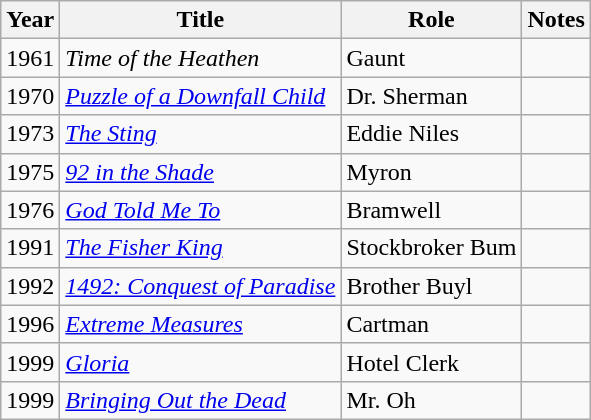<table class="wikitable">
<tr>
<th>Year</th>
<th>Title</th>
<th>Role</th>
<th>Notes</th>
</tr>
<tr>
<td>1961</td>
<td><em>Time of the Heathen</em></td>
<td>Gaunt</td>
<td></td>
</tr>
<tr>
<td>1970</td>
<td><em><a href='#'>Puzzle of a Downfall Child</a></em></td>
<td>Dr. Sherman</td>
<td></td>
</tr>
<tr>
<td>1973</td>
<td><em><a href='#'>The Sting</a></em></td>
<td>Eddie Niles</td>
<td></td>
</tr>
<tr>
<td>1975</td>
<td><em><a href='#'>92 in the Shade</a></em></td>
<td>Myron</td>
<td></td>
</tr>
<tr>
<td>1976</td>
<td><em><a href='#'>God Told Me To</a></em></td>
<td>Bramwell</td>
<td></td>
</tr>
<tr>
<td>1991</td>
<td><em><a href='#'>The Fisher King</a></em></td>
<td>Stockbroker Bum</td>
<td></td>
</tr>
<tr>
<td>1992</td>
<td><em><a href='#'>1492: Conquest of Paradise</a></em></td>
<td>Brother Buyl</td>
<td></td>
</tr>
<tr>
<td>1996</td>
<td><em><a href='#'>Extreme Measures</a></em></td>
<td>Cartman</td>
<td></td>
</tr>
<tr>
<td>1999</td>
<td><em><a href='#'>Gloria</a></em></td>
<td>Hotel Clerk</td>
<td></td>
</tr>
<tr>
<td>1999</td>
<td><em><a href='#'>Bringing Out the Dead</a></em></td>
<td>Mr. Oh</td>
<td></td>
</tr>
</table>
